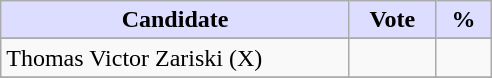<table class="wikitable">
<tr>
<th style="background:#ddf; width:225px;">Candidate</th>
<th style="background:#ddf; width:50px;">Vote</th>
<th style="background:#ddf; width:30px;">%</th>
</tr>
<tr>
</tr>
<tr>
<td>Thomas Victor Zariski (X)</td>
<td></td>
<td></td>
</tr>
<tr>
</tr>
<tr>
</tr>
</table>
